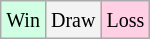<table class="wikitable">
<tr>
<td style="background-color: #d0ffe3;"><small>Win</small></td>
<td style="background-color: #f3f3f3;"><small>Draw</small></td>
<td style="background-color: #ffd0e3;"><small>Loss</small></td>
</tr>
</table>
